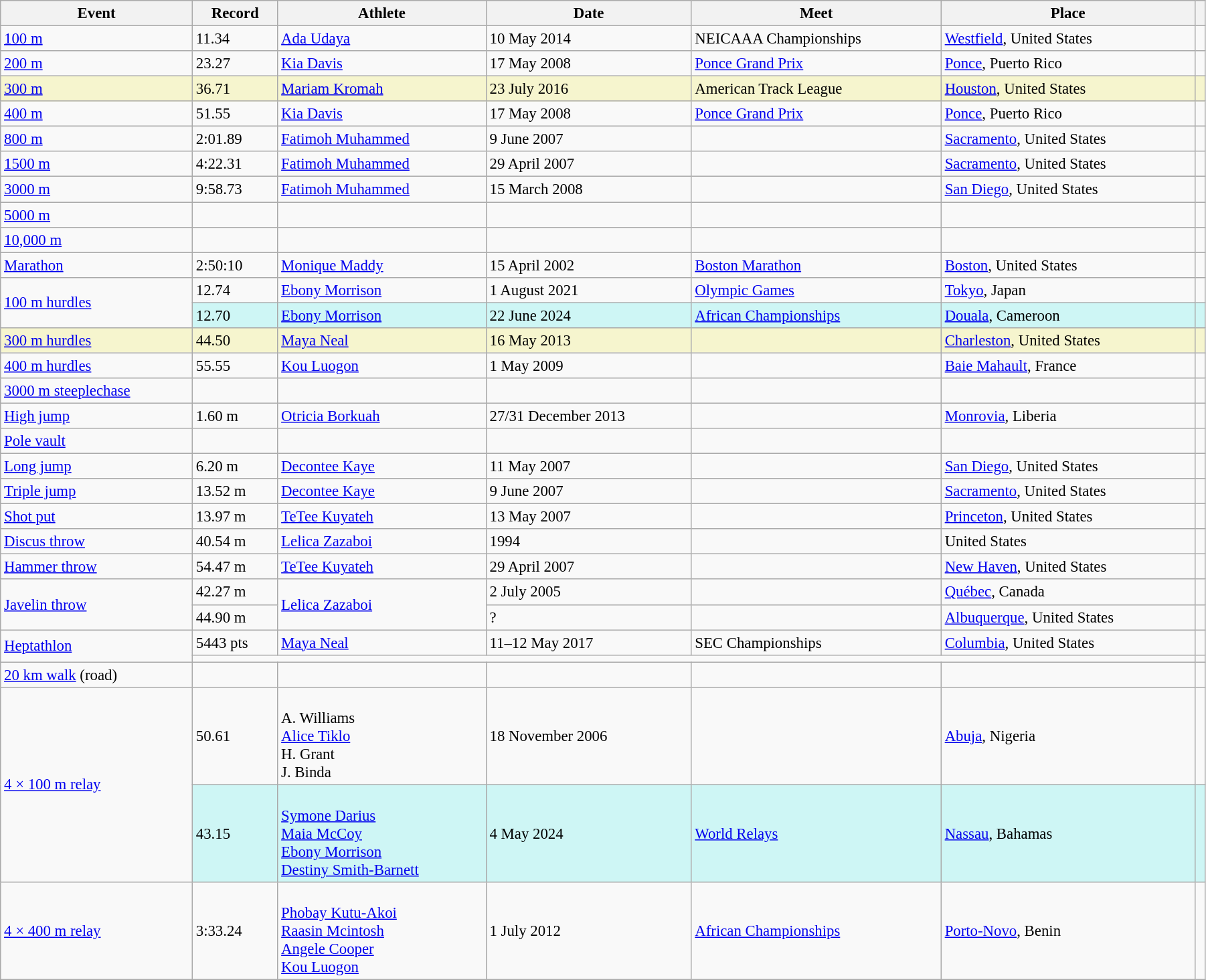<table class="wikitable" style="font-size:95%; width: 95%;">
<tr>
<th>Event</th>
<th>Record</th>
<th>Athlete</th>
<th>Date</th>
<th>Meet</th>
<th>Place</th>
<th></th>
</tr>
<tr>
<td><a href='#'>100 m</a></td>
<td>11.34 </td>
<td><a href='#'>Ada Udaya</a></td>
<td>10 May 2014</td>
<td>NEICAAA Championships</td>
<td><a href='#'>Westfield</a>, United States</td>
<td></td>
</tr>
<tr>
<td><a href='#'>200 m</a></td>
<td>23.27 </td>
<td><a href='#'>Kia Davis</a></td>
<td>17 May 2008</td>
<td><a href='#'>Ponce Grand Prix</a></td>
<td><a href='#'>Ponce</a>, Puerto Rico</td>
<td></td>
</tr>
<tr style="background:#f6F5CE;">
<td><a href='#'>300 m</a></td>
<td>36.71</td>
<td><a href='#'>Mariam Kromah</a></td>
<td>23 July 2016</td>
<td>American Track League</td>
<td><a href='#'>Houston</a>, United States</td>
<td></td>
</tr>
<tr>
<td><a href='#'>400 m</a></td>
<td>51.55</td>
<td><a href='#'>Kia Davis</a></td>
<td>17 May 2008</td>
<td><a href='#'>Ponce Grand Prix</a></td>
<td><a href='#'>Ponce</a>, Puerto Rico</td>
<td></td>
</tr>
<tr>
<td><a href='#'>800 m</a></td>
<td>2:01.89</td>
<td><a href='#'>Fatimoh Muhammed</a></td>
<td>9 June 2007</td>
<td></td>
<td><a href='#'>Sacramento</a>, United States</td>
<td></td>
</tr>
<tr>
<td><a href='#'>1500 m</a></td>
<td>4:22.31</td>
<td><a href='#'>Fatimoh Muhammed</a></td>
<td>29 April 2007</td>
<td></td>
<td><a href='#'>Sacramento</a>, United States</td>
<td></td>
</tr>
<tr>
<td><a href='#'>3000 m</a></td>
<td>9:58.73</td>
<td><a href='#'>Fatimoh Muhammed</a></td>
<td>15 March 2008</td>
<td></td>
<td><a href='#'>San Diego</a>, United States</td>
<td></td>
</tr>
<tr>
<td><a href='#'>5000 m</a></td>
<td></td>
<td></td>
<td></td>
<td></td>
<td></td>
<td></td>
</tr>
<tr>
<td><a href='#'>10,000 m</a></td>
<td></td>
<td></td>
<td></td>
<td></td>
<td></td>
<td></td>
</tr>
<tr>
<td><a href='#'>Marathon</a></td>
<td>2:50:10 </td>
<td><a href='#'>Monique Maddy</a></td>
<td>15 April 2002</td>
<td><a href='#'>Boston Marathon</a></td>
<td><a href='#'>Boston</a>, United States</td>
<td></td>
</tr>
<tr>
<td rowspan=2><a href='#'>100 m hurdles</a></td>
<td>12.74 </td>
<td><a href='#'>Ebony Morrison</a></td>
<td>1 August 2021</td>
<td><a href='#'>Olympic Games</a></td>
<td><a href='#'>Tokyo</a>, Japan</td>
<td></td>
</tr>
<tr bgcolor=#CEF6F5>
<td>12.70 </td>
<td><a href='#'>Ebony Morrison</a></td>
<td>22 June 2024</td>
<td><a href='#'>African Championships</a></td>
<td><a href='#'>Douala</a>, Cameroon</td>
<td></td>
</tr>
<tr style="background:#f6F5CE;">
<td><a href='#'>300 m hurdles</a></td>
<td>44.50</td>
<td><a href='#'>Maya Neal</a></td>
<td>16 May 2013</td>
<td></td>
<td><a href='#'>Charleston</a>, United States</td>
<td></td>
</tr>
<tr>
<td><a href='#'>400 m hurdles</a></td>
<td>55.55</td>
<td><a href='#'>Kou Luogon</a></td>
<td>1 May 2009</td>
<td></td>
<td><a href='#'>Baie Mahault</a>, France</td>
<td></td>
</tr>
<tr>
<td><a href='#'>3000 m steeplechase</a></td>
<td></td>
<td></td>
<td></td>
<td></td>
<td></td>
<td></td>
</tr>
<tr>
<td><a href='#'>High jump</a></td>
<td>1.60 m</td>
<td><a href='#'>Otricia Borkuah</a></td>
<td>27/31 December 2013</td>
<td></td>
<td><a href='#'>Monrovia</a>, Liberia</td>
<td></td>
</tr>
<tr>
<td><a href='#'>Pole vault</a></td>
<td></td>
<td></td>
<td></td>
<td></td>
<td></td>
<td></td>
</tr>
<tr>
<td><a href='#'>Long jump</a></td>
<td>6.20 m</td>
<td><a href='#'>Decontee Kaye</a></td>
<td>11 May 2007</td>
<td></td>
<td><a href='#'>San Diego</a>, United States</td>
<td></td>
</tr>
<tr>
<td><a href='#'>Triple jump</a></td>
<td>13.52 m</td>
<td><a href='#'>Decontee Kaye</a></td>
<td>9 June 2007</td>
<td></td>
<td><a href='#'>Sacramento</a>, United States</td>
<td></td>
</tr>
<tr>
<td><a href='#'>Shot put</a></td>
<td>13.97 m</td>
<td><a href='#'>TeTee Kuyateh</a></td>
<td>13 May 2007</td>
<td></td>
<td><a href='#'>Princeton</a>, United States</td>
<td></td>
</tr>
<tr>
<td><a href='#'>Discus throw</a></td>
<td>40.54 m</td>
<td><a href='#'>Lelica Zazaboi</a></td>
<td>1994</td>
<td></td>
<td>United States</td>
<td></td>
</tr>
<tr>
<td><a href='#'>Hammer throw</a></td>
<td>54.47 m</td>
<td><a href='#'>TeTee Kuyateh</a></td>
<td>29 April 2007</td>
<td></td>
<td><a href='#'>New Haven</a>, United States</td>
<td></td>
</tr>
<tr>
<td rowspan=2><a href='#'>Javelin throw</a></td>
<td>42.27 m</td>
<td rowspan=2><a href='#'>Lelica Zazaboi</a></td>
<td>2 July 2005</td>
<td></td>
<td><a href='#'>Québec</a>, Canada</td>
<td></td>
</tr>
<tr>
<td>44.90 m </td>
<td>?</td>
<td></td>
<td><a href='#'>Albuquerque</a>, United States</td>
<td></td>
</tr>
<tr>
<td rowspan=2><a href='#'>Heptathlon</a></td>
<td>5443 pts</td>
<td><a href='#'>Maya Neal</a></td>
<td>11–12 May 2017</td>
<td>SEC Championships</td>
<td><a href='#'>Columbia</a>, United States</td>
<td></td>
</tr>
<tr>
<td colspan=5></td>
<td></td>
</tr>
<tr>
<td><a href='#'>20 km walk</a> (road)</td>
<td></td>
<td></td>
<td></td>
<td></td>
<td></td>
<td></td>
</tr>
<tr>
<td rowspan=2><a href='#'>4 × 100 m relay</a></td>
<td>50.61</td>
<td><br>A. Williams<br><a href='#'>Alice Tiklo</a><br>H. Grant<br>J. Binda</td>
<td>18 November 2006</td>
<td></td>
<td><a href='#'>Abuja</a>, Nigeria</td>
<td></td>
</tr>
<tr bgcolor=#CEF6F5>
<td>43.15</td>
<td><br><a href='#'>Symone Darius</a><br><a href='#'>Maia McCoy</a><br><a href='#'>Ebony Morrison</a><br><a href='#'>Destiny Smith-Barnett</a></td>
<td>4 May 2024</td>
<td><a href='#'>World Relays</a></td>
<td><a href='#'>Nassau</a>, Bahamas</td>
<td></td>
</tr>
<tr>
<td><a href='#'>4 × 400 m relay</a></td>
<td>3:33.24</td>
<td><br><a href='#'>Phobay Kutu-Akoi</a><br><a href='#'>Raasin Mcintosh</a><br><a href='#'>Angele Cooper</a><br><a href='#'>Kou Luogon</a></td>
<td>1 July 2012</td>
<td><a href='#'>African Championships</a></td>
<td><a href='#'>Porto-Novo</a>, Benin</td>
<td></td>
</tr>
</table>
